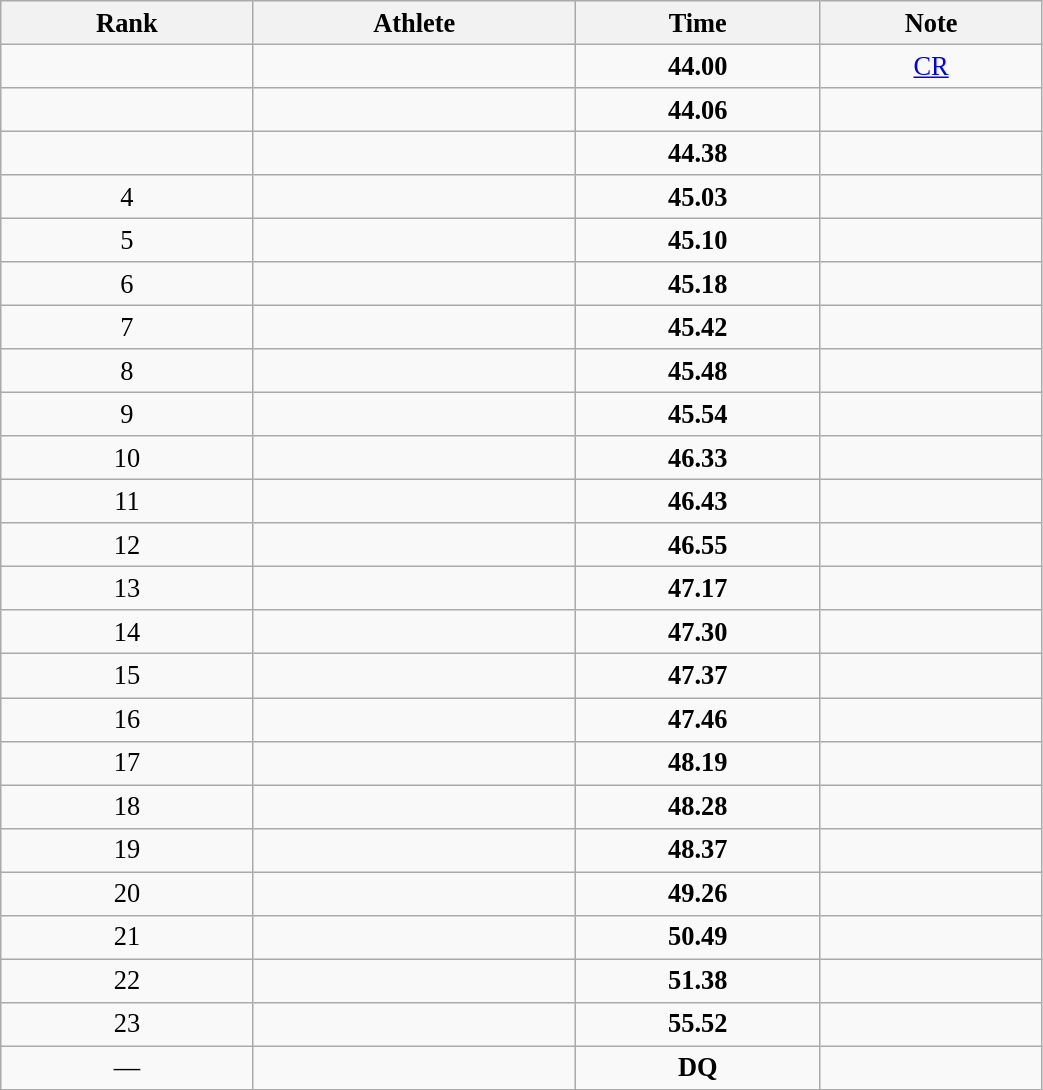<table class="wikitable" style=" text-align:center; font-size:110%;" width="55%">
<tr>
<th>Rank</th>
<th>Athlete</th>
<th>Time</th>
<th>Note</th>
</tr>
<tr>
<td></td>
<td align=left></td>
<td><strong>44.00</strong></td>
<td><a href='#'>CR</a></td>
</tr>
<tr>
<td></td>
<td align=left></td>
<td><strong>44.06</strong></td>
<td></td>
</tr>
<tr>
<td></td>
<td align=left></td>
<td><strong>44.38</strong></td>
<td></td>
</tr>
<tr>
<td>4</td>
<td align=left></td>
<td><strong>45.03</strong></td>
<td></td>
</tr>
<tr>
<td>5</td>
<td align=left></td>
<td><strong>45.10</strong></td>
<td></td>
</tr>
<tr>
<td>6</td>
<td align=left></td>
<td><strong>45.18</strong></td>
<td></td>
</tr>
<tr>
<td>7</td>
<td align=left></td>
<td><strong>45.42</strong></td>
<td></td>
</tr>
<tr>
<td>8</td>
<td align=left></td>
<td><strong>45.48</strong></td>
<td></td>
</tr>
<tr>
<td>9</td>
<td align=left></td>
<td><strong>45.54</strong></td>
<td></td>
</tr>
<tr>
<td>10</td>
<td align=left></td>
<td><strong>46.33</strong></td>
<td></td>
</tr>
<tr>
<td>11</td>
<td align=left></td>
<td><strong>46.43</strong></td>
<td></td>
</tr>
<tr>
<td>12</td>
<td align=left></td>
<td><strong>46.55</strong></td>
<td></td>
</tr>
<tr>
<td>13</td>
<td align=left></td>
<td><strong>47.17</strong></td>
<td></td>
</tr>
<tr>
<td>14</td>
<td align=left></td>
<td><strong>47.30</strong></td>
<td></td>
</tr>
<tr>
<td>15</td>
<td align=left></td>
<td><strong>47.37</strong></td>
<td></td>
</tr>
<tr>
<td>16</td>
<td align=left></td>
<td><strong>47.46</strong></td>
<td></td>
</tr>
<tr>
<td>17</td>
<td align=left></td>
<td><strong>48.19</strong></td>
<td></td>
</tr>
<tr>
<td>18</td>
<td align=left></td>
<td><strong>48.28</strong></td>
<td></td>
</tr>
<tr>
<td>19</td>
<td align=left></td>
<td><strong>48.37</strong></td>
<td></td>
</tr>
<tr>
<td>20</td>
<td align=left></td>
<td><strong>49.26</strong></td>
<td></td>
</tr>
<tr>
<td>21</td>
<td align=left></td>
<td><strong>50.49</strong></td>
<td></td>
</tr>
<tr>
<td>22</td>
<td align=left></td>
<td><strong>51.38</strong></td>
<td></td>
</tr>
<tr>
<td>23</td>
<td align=left></td>
<td><strong>55.52</strong></td>
<td></td>
</tr>
<tr>
<td align="center">—</td>
<td align=left></td>
<td align="center"><strong>DQ</strong></td>
</tr>
</table>
